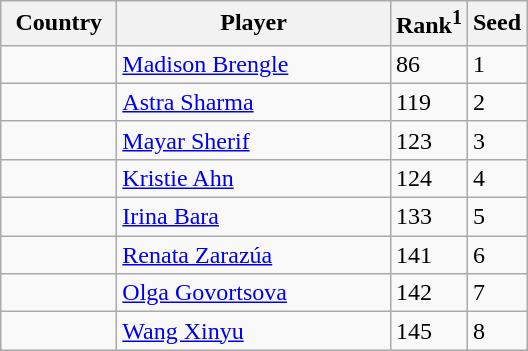<table class="sortable wikitable">
<tr>
<th width="70">Country</th>
<th width="175">Player</th>
<th>Rank<sup>1</sup></th>
<th>Seed</th>
</tr>
<tr>
<td></td>
<td><a href='#'>Madison Brengle</a></td>
<td>86</td>
<td>1</td>
</tr>
<tr>
<td></td>
<td><a href='#'>Astra Sharma</a></td>
<td>119</td>
<td>2</td>
</tr>
<tr>
<td></td>
<td><a href='#'>Mayar Sherif</a></td>
<td>123</td>
<td>3</td>
</tr>
<tr>
<td></td>
<td><a href='#'>Kristie Ahn</a></td>
<td>124</td>
<td>4</td>
</tr>
<tr>
<td></td>
<td><a href='#'>Irina Bara</a></td>
<td>133</td>
<td>5</td>
</tr>
<tr>
<td></td>
<td><a href='#'>Renata Zarazúa</a></td>
<td>141</td>
<td>6</td>
</tr>
<tr>
<td></td>
<td><a href='#'>Olga Govortsova</a></td>
<td>142</td>
<td>7</td>
</tr>
<tr>
<td></td>
<td><a href='#'>Wang Xinyu</a></td>
<td>145</td>
<td>8</td>
</tr>
</table>
